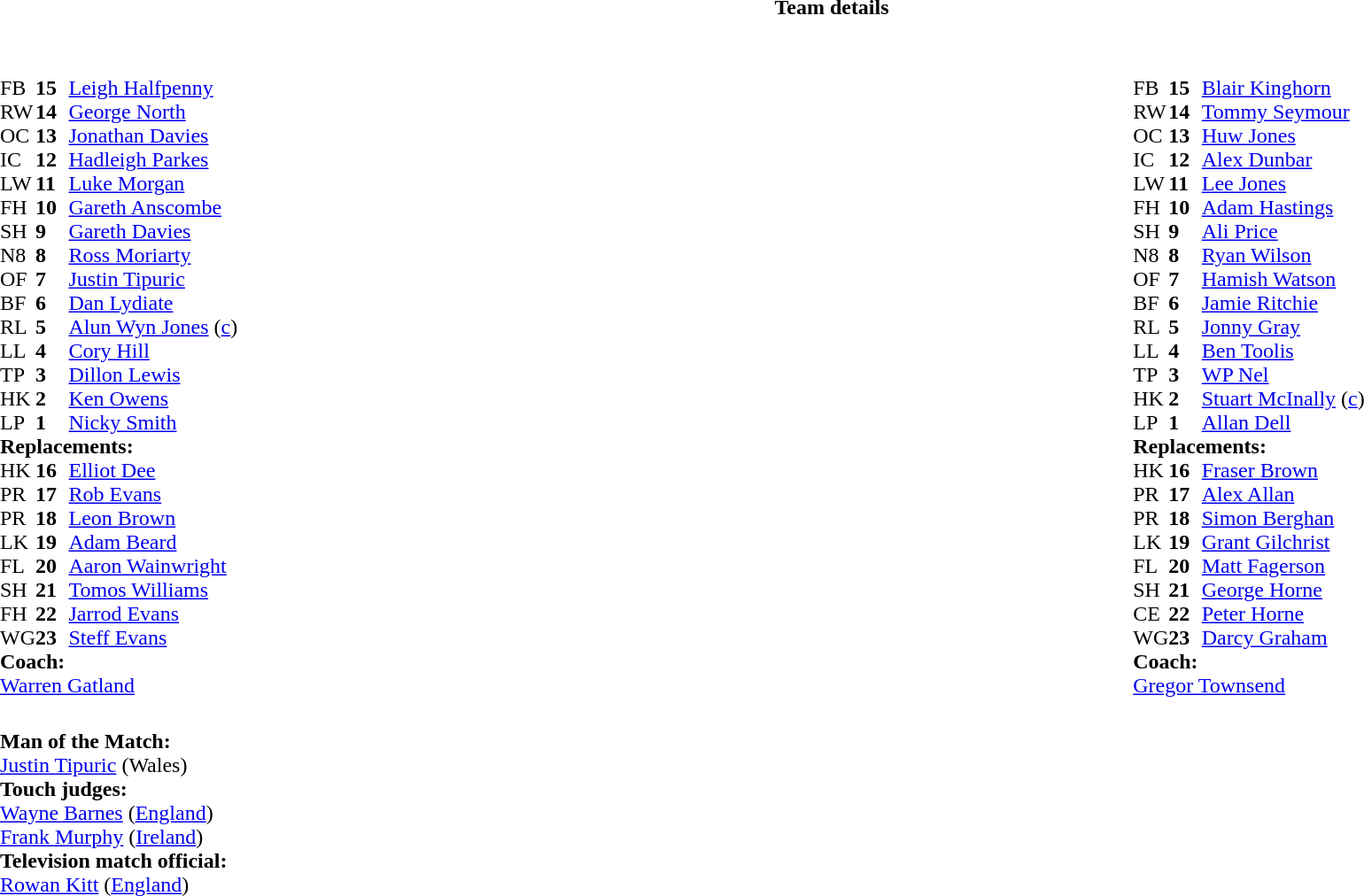<table border="0" style="width:100%" class="collapsible collapsed">
<tr>
<th>Team details</th>
</tr>
<tr>
<td><br><table style="width:100%">
<tr>
<td style="vertical-align:top;width:50%"><br><table cellspacing="0" cellpadding="0">
<tr>
<th width="25"></th>
<th width="25"></th>
</tr>
<tr>
<td>FB</td>
<td><strong>15</strong></td>
<td><a href='#'>Leigh Halfpenny</a></td>
</tr>
<tr>
<td>RW</td>
<td><strong>14</strong></td>
<td><a href='#'>George North</a></td>
</tr>
<tr>
<td>OC</td>
<td><strong>13</strong></td>
<td><a href='#'>Jonathan Davies</a></td>
</tr>
<tr>
<td>IC</td>
<td><strong>12</strong></td>
<td><a href='#'>Hadleigh Parkes</a></td>
</tr>
<tr>
<td>LW</td>
<td><strong>11</strong></td>
<td><a href='#'>Luke Morgan</a></td>
<td></td>
<td></td>
</tr>
<tr>
<td>FH</td>
<td><strong>10</strong></td>
<td><a href='#'>Gareth Anscombe</a></td>
<td></td>
<td></td>
</tr>
<tr>
<td>SH</td>
<td><strong>9</strong></td>
<td><a href='#'>Gareth Davies</a></td>
<td></td>
<td></td>
</tr>
<tr>
<td>N8</td>
<td><strong>8</strong></td>
<td><a href='#'>Ross Moriarty</a></td>
</tr>
<tr>
<td>OF</td>
<td><strong>7</strong></td>
<td><a href='#'>Justin Tipuric</a></td>
</tr>
<tr>
<td>BF</td>
<td><strong>6</strong></td>
<td><a href='#'>Dan Lydiate</a></td>
<td></td>
<td></td>
<td></td>
<td></td>
<td></td>
</tr>
<tr>
<td>RL</td>
<td><strong>5</strong></td>
<td><a href='#'>Alun Wyn Jones</a> (<a href='#'>c</a>)</td>
</tr>
<tr>
<td>LL</td>
<td><strong>4</strong></td>
<td><a href='#'>Cory Hill</a></td>
<td></td>
<td></td>
</tr>
<tr>
<td>TP</td>
<td><strong>3</strong></td>
<td><a href='#'>Dillon Lewis</a></td>
<td></td>
<td></td>
</tr>
<tr>
<td>HK</td>
<td><strong>2</strong></td>
<td><a href='#'>Ken Owens</a></td>
<td></td>
<td></td>
<td></td>
<td></td>
<td></td>
</tr>
<tr>
<td>LP</td>
<td><strong>1</strong></td>
<td><a href='#'>Nicky Smith</a></td>
<td></td>
<td></td>
</tr>
<tr>
<td colspan="3"><strong>Replacements:</strong></td>
</tr>
<tr>
<td>HK</td>
<td><strong>16</strong></td>
<td><a href='#'>Elliot Dee</a></td>
<td></td>
<td></td>
<td></td>
<td></td>
</tr>
<tr>
<td>PR</td>
<td><strong>17</strong></td>
<td><a href='#'>Rob Evans</a></td>
<td></td>
<td></td>
</tr>
<tr>
<td>PR</td>
<td><strong>18</strong></td>
<td><a href='#'>Leon Brown</a></td>
<td></td>
<td></td>
</tr>
<tr>
<td>LK</td>
<td><strong>19</strong></td>
<td><a href='#'>Adam Beard</a></td>
<td></td>
<td></td>
</tr>
<tr>
<td>FL</td>
<td><strong>20</strong></td>
<td><a href='#'>Aaron Wainwright</a></td>
</tr>
<tr>
<td>SH</td>
<td><strong>21</strong></td>
<td><a href='#'>Tomos Williams</a></td>
<td></td>
<td></td>
</tr>
<tr>
<td>FH</td>
<td><strong>22</strong></td>
<td><a href='#'>Jarrod Evans</a></td>
<td></td>
<td></td>
</tr>
<tr>
<td>WG</td>
<td><strong>23</strong></td>
<td><a href='#'>Steff Evans</a></td>
<td></td>
<td></td>
</tr>
<tr>
<td colspan="3"><strong>Coach:</strong></td>
</tr>
<tr>
<td colspan="4"> <a href='#'>Warren Gatland</a></td>
</tr>
</table>
</td>
<td style="vertical-align:top;width:50%"><br><table cellspacing="0" cellpadding="0" style="margin:auto">
<tr>
<th width="25"></th>
<th width="25"></th>
</tr>
<tr>
<td>FB</td>
<td><strong>15</strong></td>
<td><a href='#'>Blair Kinghorn</a></td>
</tr>
<tr>
<td>RW</td>
<td><strong>14</strong></td>
<td><a href='#'>Tommy Seymour</a></td>
<td></td>
<td></td>
</tr>
<tr>
<td>OC</td>
<td><strong>13</strong></td>
<td><a href='#'>Huw Jones</a></td>
<td></td>
<td></td>
</tr>
<tr>
<td>IC</td>
<td><strong>12</strong></td>
<td><a href='#'>Alex Dunbar</a></td>
</tr>
<tr>
<td>LW</td>
<td><strong>11</strong></td>
<td><a href='#'>Lee Jones</a></td>
</tr>
<tr>
<td>FH</td>
<td><strong>10</strong></td>
<td><a href='#'>Adam Hastings</a></td>
</tr>
<tr>
<td>SH</td>
<td><strong>9</strong></td>
<td><a href='#'>Ali Price</a></td>
<td></td>
<td></td>
</tr>
<tr>
<td>N8</td>
<td><strong>8</strong></td>
<td><a href='#'>Ryan Wilson</a></td>
</tr>
<tr>
<td>OF</td>
<td><strong>7</strong></td>
<td><a href='#'>Hamish Watson</a></td>
</tr>
<tr>
<td>BF</td>
<td><strong>6</strong></td>
<td><a href='#'>Jamie Ritchie</a></td>
<td></td>
<td></td>
</tr>
<tr>
<td>RL</td>
<td><strong>5</strong></td>
<td><a href='#'>Jonny Gray</a></td>
<td></td>
<td></td>
</tr>
<tr>
<td>LL</td>
<td><strong>4</strong></td>
<td><a href='#'>Ben Toolis</a></td>
</tr>
<tr>
<td>TP</td>
<td><strong>3</strong></td>
<td><a href='#'>WP Nel</a></td>
<td></td>
<td></td>
</tr>
<tr>
<td>HK</td>
<td><strong>2</strong></td>
<td><a href='#'>Stuart McInally</a> (<a href='#'>c</a>)</td>
<td></td>
<td></td>
</tr>
<tr>
<td>LP</td>
<td><strong>1</strong></td>
<td><a href='#'>Allan Dell</a></td>
<td></td>
<td></td>
</tr>
<tr>
<td colspan="3"><strong>Replacements:</strong></td>
</tr>
<tr>
<td>HK</td>
<td><strong>16</strong></td>
<td><a href='#'>Fraser Brown</a></td>
<td></td>
<td></td>
</tr>
<tr>
<td>PR</td>
<td><strong>17</strong></td>
<td><a href='#'>Alex Allan</a></td>
<td></td>
<td></td>
</tr>
<tr>
<td>PR</td>
<td><strong>18</strong></td>
<td><a href='#'>Simon Berghan</a></td>
<td></td>
<td></td>
</tr>
<tr>
<td>LK</td>
<td><strong>19</strong></td>
<td><a href='#'>Grant Gilchrist</a></td>
<td></td>
<td></td>
</tr>
<tr>
<td>FL</td>
<td><strong>20</strong></td>
<td><a href='#'>Matt Fagerson</a></td>
<td></td>
<td></td>
</tr>
<tr>
<td>SH</td>
<td><strong>21</strong></td>
<td><a href='#'>George Horne</a></td>
<td></td>
<td></td>
</tr>
<tr>
<td>CE</td>
<td><strong>22</strong></td>
<td><a href='#'>Peter Horne</a></td>
<td></td>
<td></td>
</tr>
<tr>
<td>WG</td>
<td><strong>23</strong></td>
<td><a href='#'>Darcy Graham</a></td>
<td></td>
<td></td>
</tr>
<tr>
<td colspan="3"><strong>Coach:</strong></td>
</tr>
<tr>
<td colspan="4"> <a href='#'>Gregor Townsend</a></td>
</tr>
</table>
</td>
</tr>
</table>
<table style="width:100%">
<tr>
<td><br><strong>Man of the Match:</strong>
<br><a href='#'>Justin Tipuric</a> (Wales)<br><strong>Touch judges:</strong>
<br><a href='#'>Wayne Barnes</a> (<a href='#'>England</a>)
<br><a href='#'>Frank Murphy</a> (<a href='#'>Ireland</a>)
<br><strong>Television match official:</strong>
<br><a href='#'>Rowan Kitt</a> (<a href='#'>England</a>)</td>
</tr>
</table>
</td>
</tr>
</table>
